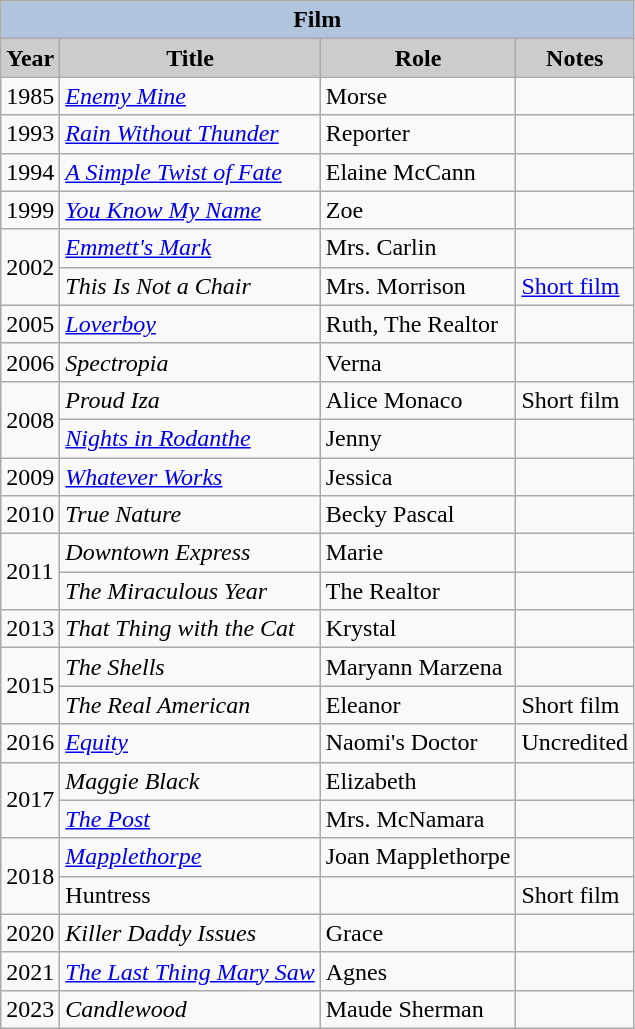<table class="wikitable">
<tr>
<th colspan=4 style="background:#B0C4DE;">Film</th>
</tr>
<tr>
<th style="background: #CCCCCC;">Year</th>
<th style="background: #CCCCCC;">Title</th>
<th style="background: #CCCCCC;">Role</th>
<th style="background: #CCCCCC;">Notes</th>
</tr>
<tr>
<td>1985</td>
<td><em><a href='#'>Enemy Mine</a></em></td>
<td>Morse</td>
<td></td>
</tr>
<tr>
<td>1993</td>
<td><em><a href='#'>Rain Without Thunder</a></em></td>
<td>Reporter</td>
<td></td>
</tr>
<tr>
<td>1994</td>
<td><em><a href='#'>A Simple Twist of Fate</a></em></td>
<td>Elaine McCann</td>
<td></td>
</tr>
<tr>
<td>1999</td>
<td><em><a href='#'>You Know My Name</a></em></td>
<td>Zoe</td>
<td></td>
</tr>
<tr>
<td rowspan=2>2002</td>
<td><em><a href='#'>Emmett's Mark</a></em></td>
<td>Mrs. Carlin</td>
<td></td>
</tr>
<tr>
<td><em>This Is Not a Chair</em></td>
<td>Mrs. Morrison</td>
<td><a href='#'>Short film</a></td>
</tr>
<tr>
<td>2005</td>
<td><em><a href='#'>Loverboy</a></em></td>
<td>Ruth, The Realtor</td>
<td></td>
</tr>
<tr>
<td>2006</td>
<td><em>Spectropia</em></td>
<td>Verna</td>
<td></td>
</tr>
<tr>
<td rowspan=2>2008</td>
<td><em>Proud Iza</em></td>
<td>Alice Monaco</td>
<td>Short film</td>
</tr>
<tr>
<td><em><a href='#'>Nights in Rodanthe</a></em></td>
<td>Jenny</td>
<td></td>
</tr>
<tr>
<td>2009</td>
<td><em><a href='#'>Whatever Works</a></em></td>
<td>Jessica</td>
<td></td>
</tr>
<tr>
<td>2010</td>
<td><em>True Nature</em></td>
<td>Becky Pascal</td>
<td></td>
</tr>
<tr>
<td rowspan=2>2011</td>
<td><em>Downtown Express</em></td>
<td>Marie</td>
<td></td>
</tr>
<tr>
<td><em>The Miraculous Year</em></td>
<td>The Realtor</td>
<td></td>
</tr>
<tr>
<td>2013</td>
<td><em>That Thing with the Cat</em></td>
<td>Krystal</td>
<td></td>
</tr>
<tr>
<td rowspan=2>2015</td>
<td><em>The Shells</em></td>
<td>Maryann Marzena</td>
<td></td>
</tr>
<tr>
<td><em>The Real American</em></td>
<td>Eleanor</td>
<td>Short film</td>
</tr>
<tr>
<td>2016</td>
<td><em><a href='#'>Equity</a></em></td>
<td>Naomi's Doctor</td>
<td>Uncredited</td>
</tr>
<tr>
<td rowspan=2>2017</td>
<td><em>Maggie Black</em></td>
<td>Elizabeth</td>
<td></td>
</tr>
<tr>
<td><em><a href='#'>The Post</a></em></td>
<td>Mrs. McNamara</td>
<td></td>
</tr>
<tr>
<td rowspan=2>2018</td>
<td><em><a href='#'>Mapplethorpe</a></em></td>
<td>Joan Mapplethorpe</td>
<td></td>
</tr>
<tr>
<td>Huntress</td>
<td></td>
<td>Short film</td>
</tr>
<tr>
<td>2020</td>
<td><em>Killer Daddy Issues</em></td>
<td>Grace</td>
<td></td>
</tr>
<tr>
<td>2021</td>
<td><em><a href='#'>The Last Thing Mary Saw</a></em></td>
<td>Agnes</td>
<td></td>
</tr>
<tr>
<td>2023</td>
<td><em>Candlewood</em></td>
<td>Maude Sherman</td>
<td></td>
</tr>
</table>
